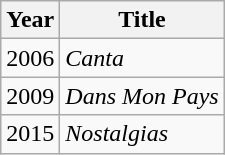<table class="wikitable">
<tr>
<th>Year</th>
<th>Title</th>
</tr>
<tr>
<td>2006</td>
<td><em>Canta</em></td>
</tr>
<tr>
<td>2009</td>
<td><em>Dans Mon Pays</em></td>
</tr>
<tr>
<td>2015</td>
<td><em>Nostalgias</em></td>
</tr>
</table>
